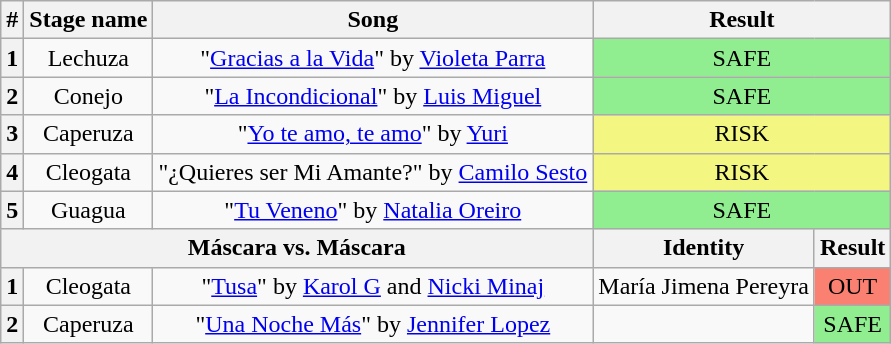<table class="wikitable plainrowheaders" style="text-align: center;">
<tr>
<th>#</th>
<th>Stage name</th>
<th>Song</th>
<th colspan=2>Result</th>
</tr>
<tr>
<th>1</th>
<td>Lechuza</td>
<td>"<a href='#'>Gracias a la Vida</a>" by <a href='#'>Violeta Parra</a></td>
<td colspan=2 bgcolor=lightgreen>SAFE</td>
</tr>
<tr>
<th>2</th>
<td>Conejo</td>
<td>"<a href='#'>La Incondicional</a>" by <a href='#'>Luis Miguel</a></td>
<td colspan=2 bgcolor=lightgreen>SAFE</td>
</tr>
<tr>
<th>3</th>
<td>Caperuza</td>
<td>"<a href='#'>Yo te amo, te amo</a>" by <a href='#'>Yuri</a></td>
<td colspan=2 bgcolor="#F3F781">RISK</td>
</tr>
<tr>
<th>4</th>
<td>Cleogata</td>
<td>"¿Quieres ser Mi Amante?" by <a href='#'>Camilo Sesto</a></td>
<td colspan=2 bgcolor="#F3F781">RISK</td>
</tr>
<tr>
<th>5</th>
<td>Guagua</td>
<td>"<a href='#'>Tu Veneno</a>" by <a href='#'>Natalia Oreiro</a></td>
<td colspan=2 bgcolor=lightgreen>SAFE</td>
</tr>
<tr>
<th colspan="3">Máscara vs. Máscara</th>
<th>Identity</th>
<th>Result</th>
</tr>
<tr>
<th>1</th>
<td>Cleogata</td>
<td>"<a href='#'>Tusa</a>" by <a href='#'>Karol G</a> and <a href='#'>Nicki Minaj</a></td>
<td>María Jimena Pereyra</td>
<td bgcolor="salmon">OUT</td>
</tr>
<tr>
<th>2</th>
<td>Caperuza</td>
<td>"<a href='#'>Una Noche Más</a>" by <a href='#'>Jennifer Lopez</a></td>
<td></td>
<td bgcolor="lightgreen">SAFE</td>
</tr>
</table>
